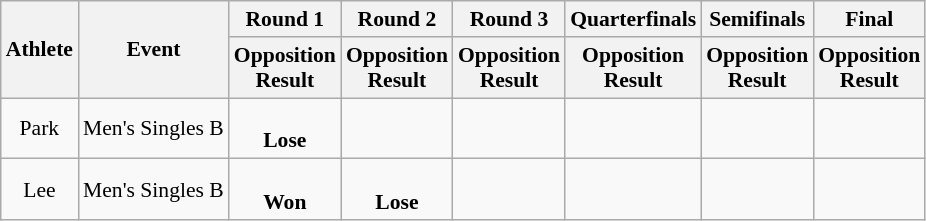<table class="wikitable" style="font-size:90%; text-align:center;">
<tr>
<th rowspan="2">Athlete</th>
<th rowspan="2">Event</th>
<th>Round 1</th>
<th>Round 2</th>
<th>Round 3</th>
<th>Quarterfinals</th>
<th>Semifinals</th>
<th>Final</th>
</tr>
<tr>
<th>Opposition<br>Result</th>
<th>Opposition<br>Result</th>
<th>Opposition<br>Result</th>
<th>Opposition<br>Result</th>
<th>Opposition<br>Result</th>
<th>Opposition<br>Result</th>
</tr>
<tr>
<td>Park</td>
<td>Men's Singles B</td>
<td> <br> <strong>Lose</strong></td>
<td></td>
<td></td>
<td></td>
<td></td>
<td></td>
</tr>
<tr>
<td>Lee</td>
<td>Men's Singles B</td>
<td> <br> <strong>Won</strong></td>
<td> <br> <strong>Lose</strong></td>
<td></td>
<td></td>
<td></td>
<td></td>
</tr>
</table>
